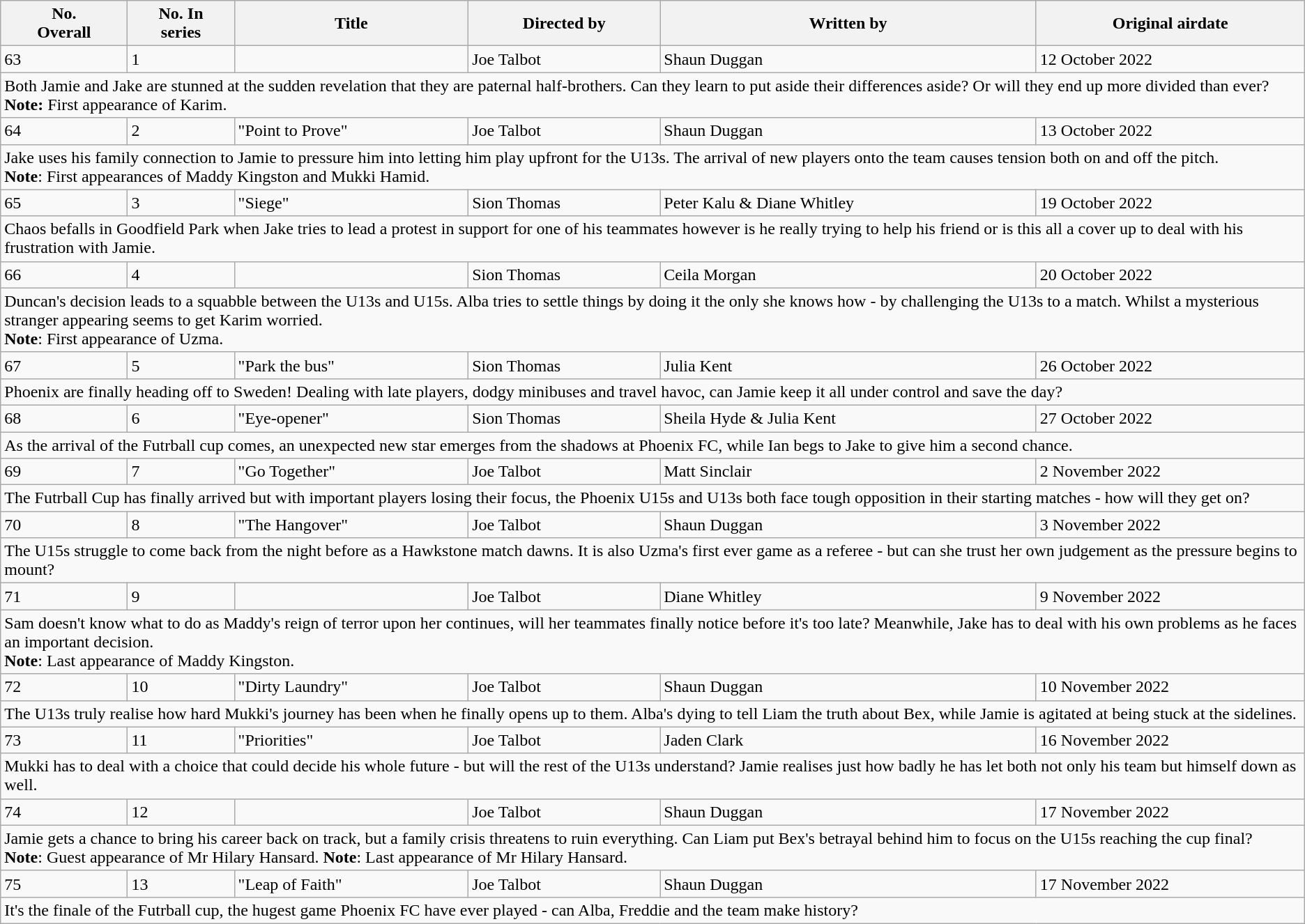<table class="wikitable">
<tr>
<th>No.<br>Overall</th>
<th>No. In<br>series</th>
<th>Title</th>
<th>Directed by</th>
<th>Written by</th>
<th>Original airdate</th>
</tr>
<tr>
<td>63</td>
<td>1</td>
<td></td>
<td>Joe Talbot</td>
<td>Shaun Duggan</td>
<td>12 October 2022</td>
</tr>
<tr>
<td colspan="6">Both Jamie and Jake are stunned at the sudden revelation that they are paternal half-brothers. Can they learn to put aside their differences aside? Or will they end up more divided than ever?<br><strong>Note:</strong> First appearance of Karim.</td>
</tr>
<tr>
<td>64</td>
<td>2</td>
<td>"Point to Prove"</td>
<td>Joe Talbot</td>
<td>Shaun Duggan</td>
<td>13 October 2022</td>
</tr>
<tr>
<td colspan="6">Jake uses his family connection to Jamie to pressure him into letting him play upfront for the U13s. The arrival of new players onto the team causes tension both on and off the pitch.<br><strong>Note</strong>: First appearances of Maddy Kingston and Mukki Hamid.</td>
</tr>
<tr>
<td>65</td>
<td>3</td>
<td>"Siege"</td>
<td>Sion Thomas</td>
<td>Peter Kalu & Diane Whitley</td>
<td>19 October 2022</td>
</tr>
<tr>
<td colspan="6">Chaos befalls in Goodfield Park when Jake tries to lead a protest in support for one of his teammates however is he really trying to help his friend or is this all a cover up to deal with his frustration with Jamie.</td>
</tr>
<tr>
<td>66</td>
<td>4</td>
<td></td>
<td>Sion Thomas</td>
<td>Ceila Morgan</td>
<td>20 October 2022</td>
</tr>
<tr>
<td colspan="6">Duncan's decision leads to a squabble between the U13s and U15s. Alba tries to settle things by doing it the only she knows how - by challenging the U13s to a match. Whilst a mysterious stranger appearing seems to get Karim worried.<br><strong>Note</strong>: First appearance of Uzma.</td>
</tr>
<tr>
<td>67</td>
<td>5</td>
<td>"Park the bus"</td>
<td>Sion Thomas</td>
<td>Julia Kent</td>
<td>26 October 2022</td>
</tr>
<tr>
<td colspan="6">Phoenix are finally heading off to Sweden! Dealing with late players, dodgy minibuses and travel havoc, can Jamie keep it all under control and save the day?</td>
</tr>
<tr>
<td>68</td>
<td>6</td>
<td>"Eye-opener"</td>
<td>Sion Thomas</td>
<td>Sheila Hyde & Julia Kent</td>
<td>27 October 2022</td>
</tr>
<tr>
<td colspan="6">As the arrival of the Futrball cup comes, an unexpected new star emerges from the shadows at Phoenix FC, while Ian begs to Jake to give him a second chance.</td>
</tr>
<tr>
<td>69</td>
<td>7</td>
<td>"Go Together"</td>
<td>Joe Talbot</td>
<td>Matt Sinclair</td>
<td>2 November 2022</td>
</tr>
<tr>
<td colspan="6">The Futrball Cup has finally arrived but with important players losing their focus, the Phoenix U15s and U13s both face tough opposition in their starting matches - how will they get on?</td>
</tr>
<tr>
<td>70</td>
<td>8</td>
<td>"The Hangover"</td>
<td>Joe Talbot</td>
<td>Shaun Duggan</td>
<td>3 November 2022</td>
</tr>
<tr>
<td colspan="6">The U15s struggle to come back from the night before as a Hawkstone match dawns. It is also Uzma's first ever game as a referee - but can she trust her own judgement as the pressure begins to mount?</td>
</tr>
<tr>
<td>71</td>
<td>9</td>
<td></td>
<td>Joe Talbot</td>
<td>Diane Whitley</td>
<td>9 November 2022</td>
</tr>
<tr>
<td colspan="6">Sam doesn't know what to do as Maddy's reign of terror upon her continues, will her teammates finally notice before it's too late? Meanwhile, Jake has to deal with his own problems as he faces an important decision.<br><strong>Note</strong>: Last appearance of Maddy Kingston.</td>
</tr>
<tr>
<td>72</td>
<td>10</td>
<td>"Dirty Laundry"</td>
<td>Joe Talbot</td>
<td>Shaun Duggan</td>
<td>10 November 2022</td>
</tr>
<tr>
<td colspan="6">The U13s truly realise how hard Mukki's journey has been when he finally opens up to them. Alba's dying to tell Liam the truth about Bex, while Jamie is agitated at being stuck at the sidelines.</td>
</tr>
<tr>
<td>73</td>
<td>11</td>
<td>"Priorities"</td>
<td>Joe Talbot</td>
<td>Jaden Clark</td>
<td>16 November 2022</td>
</tr>
<tr>
<td colspan="6">Mukki has to deal with a choice that could decide his whole future - but will the rest of the U13s understand? Jamie realises just how badly he has let both not only his team but himself down as well.</td>
</tr>
<tr>
<td>74</td>
<td>12</td>
<td></td>
<td>Joe Talbot</td>
<td>Shaun Duggan</td>
<td>17 November 2022</td>
</tr>
<tr>
<td colspan="6">Jamie gets a chance to bring his career back on track, but a family crisis threatens to ruin everything. Can Liam put Bex's betrayal behind him to focus on the U15s reaching the cup final?<br><strong>Note</strong>: Guest appearance of Mr Hilary Hansard. <strong>Note</strong>: Last appearance of Mr Hilary Hansard.</td>
</tr>
<tr>
<td>75</td>
<td>13</td>
<td>"Leap of Faith"</td>
<td>Joe Talbot</td>
<td>Shaun Duggan</td>
<td>17 November 2022</td>
</tr>
<tr>
<td colspan="6">It's the finale of the Futrball cup, the hugest game Phoenix FC have ever played - can Alba, Freddie and the team make history?</td>
</tr>
</table>
